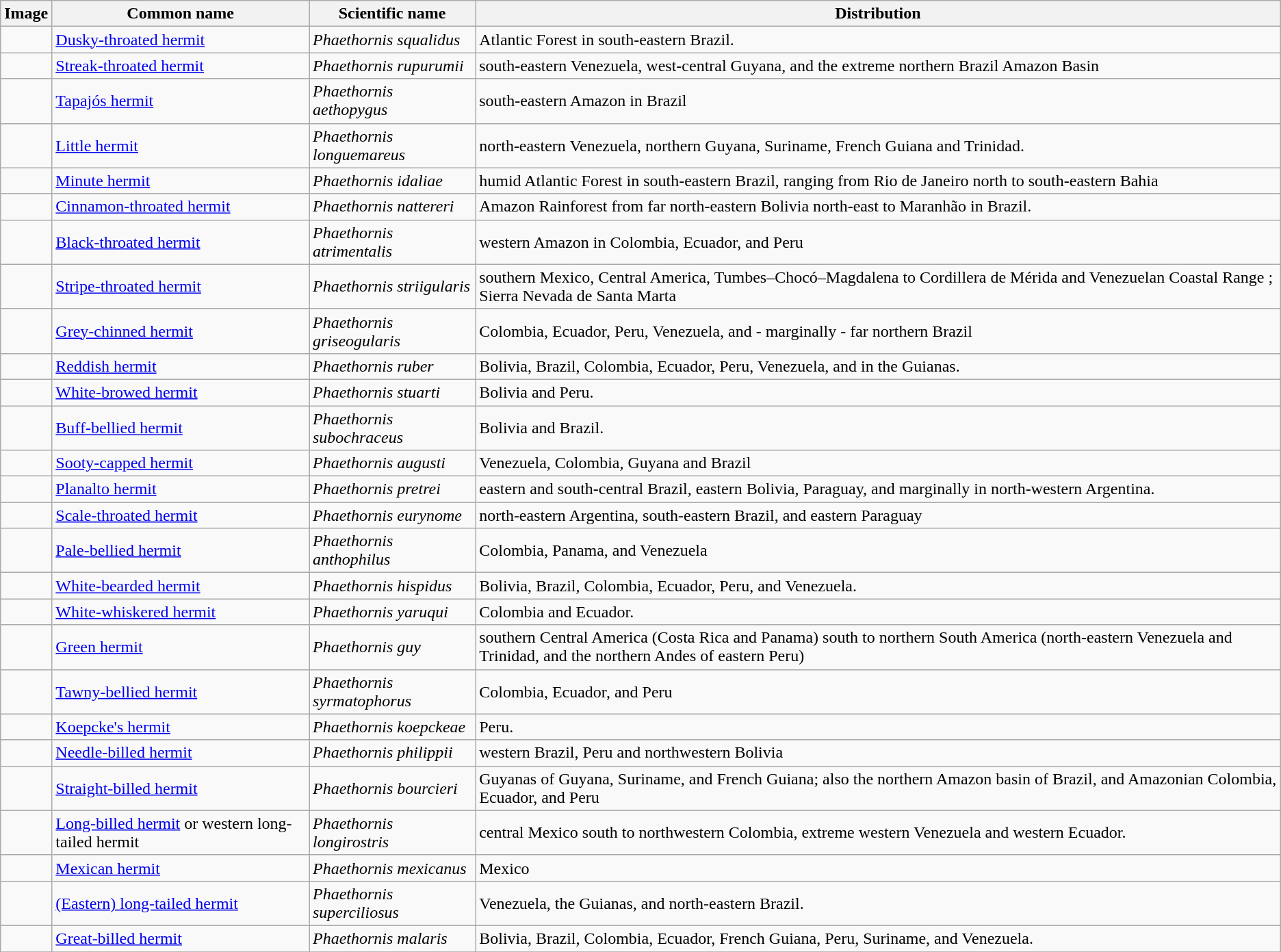<table class="wikitable sortable">
<tr>
<th>Image</th>
<th>Common name</th>
<th>Scientific name</th>
<th>Distribution</th>
</tr>
<tr>
<td></td>
<td><a href='#'>Dusky-throated hermit</a></td>
<td><em>Phaethornis squalidus</em></td>
<td>Atlantic Forest in south-eastern Brazil.</td>
</tr>
<tr>
<td></td>
<td><a href='#'>Streak-throated hermit</a></td>
<td><em>Phaethornis rupurumii</em></td>
<td>south-eastern Venezuela, west-central Guyana, and the extreme northern Brazil Amazon Basin</td>
</tr>
<tr>
<td></td>
<td><a href='#'>Tapajós hermit</a></td>
<td><em>Phaethornis aethopygus</em></td>
<td>south-eastern Amazon in Brazil</td>
</tr>
<tr>
<td></td>
<td><a href='#'>Little hermit</a></td>
<td><em>Phaethornis longuemareus</em></td>
<td>north-eastern Venezuela, northern Guyana, Suriname, French Guiana and Trinidad.</td>
</tr>
<tr>
<td></td>
<td><a href='#'>Minute hermit</a></td>
<td><em>Phaethornis idaliae</em></td>
<td>humid Atlantic Forest in south-eastern Brazil, ranging from Rio de Janeiro north to south-eastern Bahia</td>
</tr>
<tr>
<td></td>
<td><a href='#'>Cinnamon-throated hermit</a></td>
<td><em>Phaethornis nattereri</em></td>
<td>Amazon Rainforest from far north-eastern Bolivia north-east to Maranhão in Brazil.</td>
</tr>
<tr>
<td></td>
<td><a href='#'>Black-throated hermit</a></td>
<td><em>Phaethornis atrimentalis</em></td>
<td>western Amazon in Colombia, Ecuador, and Peru</td>
</tr>
<tr>
<td></td>
<td><a href='#'>Stripe-throated hermit</a></td>
<td><em>Phaethornis striigularis</em></td>
<td>southern Mexico, Central America, Tumbes–Chocó–Magdalena to Cordillera de Mérida and Venezuelan Coastal Range ; Sierra Nevada de Santa Marta</td>
</tr>
<tr>
<td></td>
<td><a href='#'>Grey-chinned hermit</a></td>
<td><em>Phaethornis griseogularis</em></td>
<td>Colombia, Ecuador, Peru, Venezuela, and - marginally - far northern Brazil</td>
</tr>
<tr>
<td></td>
<td><a href='#'>Reddish hermit</a></td>
<td><em>Phaethornis ruber</em></td>
<td>Bolivia, Brazil, Colombia, Ecuador, Peru, Venezuela, and in the Guianas.</td>
</tr>
<tr>
<td></td>
<td><a href='#'>White-browed hermit</a></td>
<td><em>Phaethornis stuarti</em></td>
<td>Bolivia and Peru.</td>
</tr>
<tr>
<td></td>
<td><a href='#'>Buff-bellied hermit</a></td>
<td><em>Phaethornis subochraceus</em></td>
<td>Bolivia and Brazil.</td>
</tr>
<tr>
<td></td>
<td><a href='#'>Sooty-capped hermit</a></td>
<td><em>Phaethornis augusti</em></td>
<td>Venezuela, Colombia, Guyana and Brazil</td>
</tr>
<tr>
<td></td>
<td><a href='#'>Planalto hermit</a></td>
<td><em>Phaethornis pretrei</em></td>
<td>eastern and south-central Brazil, eastern Bolivia, Paraguay, and marginally in north-western Argentina.</td>
</tr>
<tr>
<td></td>
<td><a href='#'>Scale-throated hermit</a></td>
<td><em>Phaethornis eurynome</em></td>
<td>north-eastern Argentina, south-eastern Brazil, and eastern Paraguay</td>
</tr>
<tr>
<td></td>
<td><a href='#'>Pale-bellied hermit</a></td>
<td><em>Phaethornis anthophilus</em></td>
<td>Colombia, Panama, and Venezuela</td>
</tr>
<tr>
<td></td>
<td><a href='#'>White-bearded hermit</a></td>
<td><em>Phaethornis hispidus</em></td>
<td>Bolivia, Brazil, Colombia, Ecuador, Peru, and Venezuela.</td>
</tr>
<tr>
<td></td>
<td><a href='#'>White-whiskered hermit</a></td>
<td><em>Phaethornis yaruqui</em></td>
<td>Colombia and Ecuador.</td>
</tr>
<tr>
<td></td>
<td><a href='#'>Green hermit</a></td>
<td><em>Phaethornis guy</em></td>
<td>southern Central America (Costa Rica and Panama) south to northern South America (north-eastern Venezuela and Trinidad, and the northern Andes of eastern Peru)</td>
</tr>
<tr>
<td></td>
<td><a href='#'>Tawny-bellied hermit</a></td>
<td><em>Phaethornis syrmatophorus</em></td>
<td>Colombia, Ecuador, and Peru</td>
</tr>
<tr>
<td></td>
<td><a href='#'>Koepcke's hermit</a></td>
<td><em>Phaethornis koepckeae</em></td>
<td>Peru.</td>
</tr>
<tr>
<td></td>
<td><a href='#'>Needle-billed hermit</a></td>
<td><em>Phaethornis philippii</em></td>
<td>western Brazil, Peru and northwestern Bolivia</td>
</tr>
<tr>
<td></td>
<td><a href='#'>Straight-billed hermit</a></td>
<td><em>Phaethornis bourcieri</em></td>
<td>Guyanas of Guyana, Suriname, and French Guiana; also the northern Amazon basin of Brazil, and Amazonian Colombia, Ecuador, and Peru</td>
</tr>
<tr>
<td></td>
<td><a href='#'>Long-billed hermit</a> or western long-tailed hermit</td>
<td><em>Phaethornis longirostris</em></td>
<td>central Mexico south to northwestern Colombia, extreme western Venezuela and western Ecuador.</td>
</tr>
<tr>
<td></td>
<td><a href='#'>Mexican hermit</a></td>
<td><em>Phaethornis mexicanus</em></td>
<td>Mexico</td>
</tr>
<tr>
<td></td>
<td><a href='#'>(Eastern) long-tailed hermit</a></td>
<td><em>Phaethornis superciliosus</em></td>
<td>Venezuela, the Guianas, and north-eastern Brazil.</td>
</tr>
<tr>
<td></td>
<td><a href='#'>Great-billed hermit</a></td>
<td><em>Phaethornis malaris</em></td>
<td>Bolivia, Brazil, Colombia, Ecuador, French Guiana, Peru, Suriname, and Venezuela.</td>
</tr>
<tr>
</tr>
</table>
